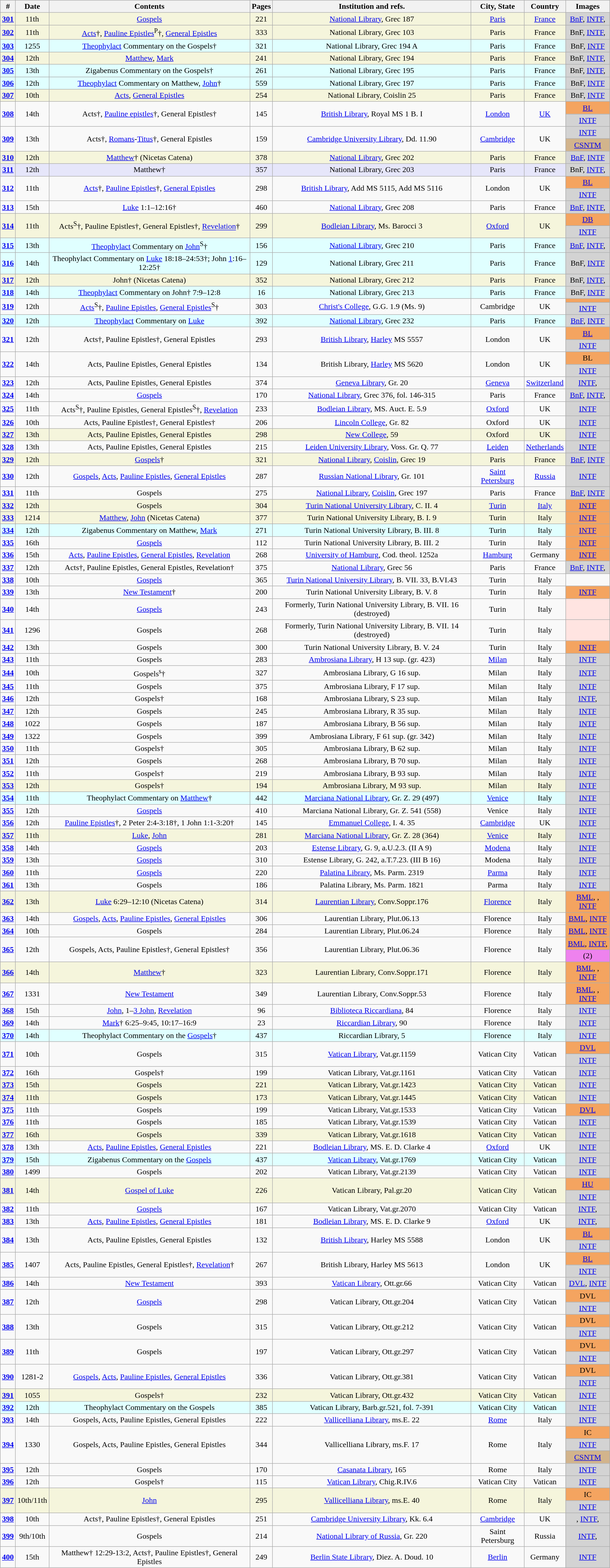<table class="wikitable sortable" style="text-align:center">
<tr>
<th>#</th>
<th>Date</th>
<th>Contents</th>
<th>Pages</th>
<th>Institution and refs.</th>
<th>City, State</th>
<th>Country</th>
<th>Images</th>
</tr>
<tr bgcolor="beige">
<td><strong><a href='#'>301</a></strong></td>
<td>11th</td>
<td><a href='#'>Gospels</a></td>
<td>221</td>
<td><a href='#'>National Library</a>, Grec 187</td>
<td><a href='#'>Paris</a></td>
<td><a href='#'>France</a></td>
<td bgcolor="lightgray"><a href='#'>BnF</a>, <a href='#'>INTF</a>, </td>
</tr>
<tr bgcolor="beige">
<td><strong><a href='#'>302</a></strong></td>
<td>11th</td>
<td><a href='#'>Acts</a>†, <a href='#'>Pauline Epistles</a><sup>P</sup>†, <a href='#'>General Epistles</a></td>
<td>333</td>
<td>National Library, Grec 103</td>
<td>Paris</td>
<td>France</td>
<td bgcolor="lightgray">BnF, <a href='#'>INTF</a>, </td>
</tr>
<tr bgcolor="LightCyan">
<td><strong><a href='#'>303</a></strong></td>
<td>1255</td>
<td><a href='#'>Theophylact</a> Commentary on the Gospels†</td>
<td>321</td>
<td>National Library, Grec 194 A</td>
<td>Paris</td>
<td>France</td>
<td bgcolor="lightgray">BnF, <a href='#'>INTF</a></td>
</tr>
<tr bgcolor="beige">
<td><strong><a href='#'>304</a></strong></td>
<td>12th</td>
<td><a href='#'>Matthew</a>, <a href='#'>Mark</a></td>
<td>241</td>
<td>National Library, Grec 194</td>
<td>Paris</td>
<td>France</td>
<td bgcolor="lightgray">BnF, <a href='#'>INTF</a>, </td>
</tr>
<tr bgcolor="LightCyan">
<td><strong><a href='#'>305</a></strong></td>
<td>13th</td>
<td>Zigabenus Commentary on the Gospels†</td>
<td>261</td>
<td>National Library, Grec 195</td>
<td>Paris</td>
<td>France</td>
<td bgcolor="lightgray">BnF, <a href='#'>INTF</a>, </td>
</tr>
<tr bgcolor="LightCyan">
<td><strong><a href='#'>306</a></strong></td>
<td>12th</td>
<td><a href='#'>Theophylact</a> Commentary on Matthew, <a href='#'>John</a>†</td>
<td>559</td>
<td>National Library, Grec 197</td>
<td>Paris</td>
<td>France</td>
<td bgcolor="lightgray">BnF, <a href='#'>INTF</a></td>
</tr>
<tr bgcolor="beige">
<td><strong><a href='#'>307</a></strong></td>
<td>10th</td>
<td><a href='#'>Acts</a>, <a href='#'>General Epistles</a></td>
<td>254</td>
<td>National Library, Coislin 25</td>
<td>Paris</td>
<td>France</td>
<td bgcolor="lightgray">BnF, <a href='#'>INTF</a></td>
</tr>
<tr>
<td rowspan=2><strong><a href='#'>308</a></strong></td>
<td rowspan=2>14th</td>
<td rowspan=2>Acts†, <a href='#'>Pauline epistles</a>†, General Epistles†</td>
<td rowspan=2>145</td>
<td rowspan=2><a href='#'>British Library</a>, Royal MS 1 B. I</td>
<td rowspan=2><a href='#'>London</a></td>
<td rowspan=2><a href='#'>UK</a></td>
<td bgcolor="sandybrown"><a href='#'>BL</a></td>
</tr>
<tr>
<td bgcolor="lightgray"><a href='#'>INTF</a></td>
</tr>
<tr>
<td rowspan=2><strong><a href='#'>309</a></strong></td>
<td rowspan=2>13th</td>
<td rowspan=2>Acts†, <a href='#'>Romans</a>-<a href='#'>Titus</a>†, General Epistles</td>
<td rowspan=2>159</td>
<td rowspan=2><a href='#'>Cambridge University Library</a>, Dd. 11.90</td>
<td rowspan=2><a href='#'>Cambridge</a></td>
<td rowspan=2>UK</td>
<td bgcolor="lightgray"><a href='#'>INTF</a></td>
</tr>
<tr>
<td bgcolor="tan"><a href='#'>CSNTM</a></td>
</tr>
<tr bgcolor="beige">
<td><strong><a href='#'>310</a></strong></td>
<td>12th</td>
<td><a href='#'>Matthew</a>† (Nicetas Catena)</td>
<td>378</td>
<td><a href='#'>National Library</a>, Grec 202</td>
<td>Paris</td>
<td>France</td>
<td bgcolor="lightgray"><a href='#'>BnF</a>, <a href='#'>INTF</a></td>
</tr>
<tr bgcolor="Lavender">
<td><strong><a href='#'>311</a></strong></td>
<td>12th</td>
<td>Matthew†</td>
<td>357</td>
<td>National Library, Grec 203</td>
<td>Paris</td>
<td>France</td>
<td bgcolor="lightgray">BnF, <a href='#'>INTF</a>, </td>
</tr>
<tr>
<td rowspan=2><strong><a href='#'>312</a></strong></td>
<td rowspan=2>11th</td>
<td rowspan=2><a href='#'>Acts</a>†, <a href='#'>Pauline Epistles</a>†, <a href='#'>General Epistles</a></td>
<td rowspan=2>298</td>
<td rowspan=2><a href='#'>British Library</a>, Add MS 5115, Add MS 5116</td>
<td rowspan=2>London</td>
<td rowspan=2>UK</td>
<td bgcolor="sandybrown"><a href='#'>BL</a></td>
</tr>
<tr>
<td bgcolor="lightgray"><a href='#'>INTF</a></td>
</tr>
<tr>
<td><strong><a href='#'>313</a></strong></td>
<td>15th</td>
<td><a href='#'>Luke</a> 1:1–12:16†</td>
<td>460</td>
<td><a href='#'>National Library</a>, Grec 208</td>
<td>Paris</td>
<td>France</td>
<td bgcolor="lightgray"><a href='#'>BnF</a>, <a href='#'>INTF</a>, </td>
</tr>
<tr bgcolor="beige">
<td rowspan=2><strong><a href='#'>314</a></strong></td>
<td rowspan=2>11th</td>
<td rowspan=2>Acts<sup>S</sup>†, Pauline Epistles†, General Epistles†, <a href='#'>Revelation</a>†</td>
<td rowspan=2>299</td>
<td rowspan=2><a href='#'>Bodleian Library</a>, Ms. Barocci 3</td>
<td rowspan=2><a href='#'>Oxford</a></td>
<td rowspan=2>UK</td>
<td bgcolor="sandybrown"><a href='#'>DB</a></td>
</tr>
<tr bgcolor="beige">
<td bgcolor="lightgray"><a href='#'>INTF</a></td>
</tr>
<tr bgcolor="LightCyan">
<td><strong><a href='#'>315</a></strong></td>
<td>13th</td>
<td><a href='#'>Theophylact</a> Commentary on <a href='#'>John</a><sup>S</sup>†</td>
<td>156</td>
<td><a href='#'>National Library</a>, Grec 210</td>
<td>Paris</td>
<td>France</td>
<td bgcolor="lightgray"><a href='#'>BnF</a>, <a href='#'>INTF</a>, </td>
</tr>
<tr bgcolor="LightCyan">
<td><strong><a href='#'>316</a></strong></td>
<td>14th</td>
<td>Theophylact Commentary on <a href='#'>Luke</a> 18:18–24:53†; John <a href='#'>1</a>:16–12:25†</td>
<td>129</td>
<td>National Library, Grec 211</td>
<td>Paris</td>
<td>France</td>
<td bgcolor="lightgray">BnF, <a href='#'>INTF</a></td>
</tr>
<tr bgcolor="beige">
<td><strong><a href='#'>317</a></strong></td>
<td>12th</td>
<td>John† (Nicetas Catena)</td>
<td>352</td>
<td>National Library, Grec 212</td>
<td>Paris</td>
<td>France</td>
<td bgcolor="lightgray">BnF, <a href='#'>INTF</a>, </td>
</tr>
<tr bgcolor="LightCyan">
<td><strong><a href='#'>318</a></strong></td>
<td>14th</td>
<td><a href='#'>Theophylact</a> Commentary on John† 7:9–12:8</td>
<td>16</td>
<td>National Library, Grec 213</td>
<td>Paris</td>
<td>France</td>
<td bgcolor="lightgray">BnF, <a href='#'>INTF</a></td>
</tr>
<tr>
<td rowspan=2><strong><a href='#'>319</a></strong></td>
<td rowspan=2>12th</td>
<td rowspan=2><a href='#'>Acts</a><sup>S</sup>†, <a href='#'>Pauline Epistles</a>, <a href='#'>General Epistles</a><sup>S</sup>†</td>
<td rowspan=2>303</td>
<td rowspan=2><a href='#'>Christ's College</a>, G.G. 1.9 (Ms. 9)</td>
<td rowspan=2>Cambridge</td>
<td rowspan=2>UK</td>
<td bgcolor="sandybrown"></td>
</tr>
<tr>
<td bgcolor="lightgray"><a href='#'>INTF</a></td>
</tr>
<tr bgcolor="LightCyan">
<td><strong><a href='#'>320</a></strong></td>
<td>12th</td>
<td><a href='#'>Theophylact</a> Commentary on <a href='#'>Luke</a></td>
<td>392</td>
<td><a href='#'>National Library</a>, Grec 232</td>
<td>Paris</td>
<td>France</td>
<td bgcolor="lightgray"><a href='#'>BnF</a>, <a href='#'>INTF</a></td>
</tr>
<tr>
<td rowspan=2><strong><a href='#'>321</a></strong></td>
<td rowspan=2>12th</td>
<td rowspan=2>Acts†, Pauline Epistles†, General Epistles</td>
<td rowspan=2>293</td>
<td rowspan=2><a href='#'>British Library</a>, <a href='#'>Harley</a> MS 5557</td>
<td rowspan=2>London</td>
<td rowspan=2>UK</td>
<td bgcolor="sandybrown"><a href='#'>BL</a></td>
</tr>
<tr>
<td bgcolor="lightgray"><a href='#'>INTF</a></td>
</tr>
<tr>
<td rowspan=2><strong><a href='#'>322</a></strong></td>
<td rowspan=2>14th</td>
<td rowspan=2>Acts, Pauline Epistles, General Epistles</td>
<td rowspan=2>134</td>
<td rowspan=2>British Library, <a href='#'>Harley</a> MS 5620</td>
<td rowspan=2>London</td>
<td rowspan=2>UK</td>
<td bgcolor="sandybrown">BL</td>
</tr>
<tr>
<td bgcolor="lightgray"><a href='#'>INTF</a></td>
</tr>
<tr>
<td><strong><a href='#'>323</a></strong></td>
<td>12th</td>
<td>Acts, Pauline Epistles, General Epistles</td>
<td>374</td>
<td><a href='#'>Geneva Library</a>, Gr. 20</td>
<td><a href='#'>Geneva</a></td>
<td><a href='#'>Switzerland</a></td>
<td bgcolor="lightgray"><a href='#'>INTF</a>, </td>
</tr>
<tr>
<td><strong><a href='#'>324</a></strong></td>
<td>14th</td>
<td><a href='#'>Gospels</a></td>
<td>170</td>
<td><a href='#'>National Library</a>, Grec 376, fol. 146-315</td>
<td>Paris</td>
<td>France</td>
<td bgcolor="lightgray"><a href='#'>BnF</a>, <a href='#'>INTF</a>, </td>
</tr>
<tr>
<td><strong><a href='#'>325</a></strong></td>
<td>11th</td>
<td>Acts<sup>S</sup>†, Pauline Epistles, General Epistles<sup>S</sup>†, <a href='#'>Revelation</a></td>
<td>233</td>
<td><a href='#'>Bodleian Library</a>, MS. Auct. E. 5.9</td>
<td><a href='#'>Oxford</a></td>
<td>UK</td>
<td bgcolor="lightgray"><a href='#'>INTF</a></td>
</tr>
<tr>
<td><strong><a href='#'>326</a></strong></td>
<td>10th</td>
<td>Acts, Pauline Epistles†, General Epistles†</td>
<td>206</td>
<td><a href='#'>Lincoln College</a>, Gr. 82</td>
<td>Oxford</td>
<td>UK</td>
<td bgcolor="lightgray"><a href='#'>INTF</a></td>
</tr>
<tr bgcolor="beige">
<td><strong><a href='#'>327</a></strong></td>
<td>13th</td>
<td>Acts, Pauline Epistles, General Epistles</td>
<td>298</td>
<td><a href='#'>New College</a>, 59</td>
<td>Oxford</td>
<td>UK</td>
<td bgcolor="lightgray"><a href='#'>INTF</a></td>
</tr>
<tr>
<td><strong><a href='#'>328</a></strong></td>
<td>13th</td>
<td>Acts, Pauline Epistles, General Epistles</td>
<td>215</td>
<td><a href='#'>Leiden University Library</a>, Voss. Gr. Q. 77</td>
<td><a href='#'>Leiden</a></td>
<td><a href='#'>Netherlands</a></td>
<td bgcolor="lightgray"><a href='#'>INTF</a></td>
</tr>
<tr bgcolor="beige">
<td><strong><a href='#'>329</a></strong></td>
<td>12th</td>
<td><a href='#'>Gospels</a>†</td>
<td>321</td>
<td><a href='#'>National Library</a>, <a href='#'>Coislin</a>, Grec 19</td>
<td>Paris</td>
<td>France</td>
<td bgcolor="lightgray"><a href='#'>BnF</a>, <a href='#'>INTF</a></td>
</tr>
<tr>
<td><strong><a href='#'>330</a></strong></td>
<td>12th</td>
<td><a href='#'>Gospels</a>, <a href='#'>Acts</a>, <a href='#'>Pauline Epistles</a>, <a href='#'>General Epistles</a></td>
<td>287</td>
<td><a href='#'>Russian National Library</a>, Gr. 101</td>
<td><a href='#'>Saint Petersburg</a></td>
<td><a href='#'>Russia</a></td>
<td bgcolor="lightgray"><a href='#'>INTF</a></td>
</tr>
<tr>
<td><strong><a href='#'>331</a></strong></td>
<td>11th</td>
<td>Gospels</td>
<td>275</td>
<td><a href='#'>National Library</a>, <a href='#'>Coislin</a>, Grec 197</td>
<td>Paris</td>
<td>France</td>
<td bgcolor="lightgray"><a href='#'>BnF</a>, <a href='#'>INTF</a></td>
</tr>
<tr bgcolor="beige">
<td><strong><a href='#'>332</a></strong></td>
<td>12th</td>
<td>Gospels</td>
<td>304</td>
<td><a href='#'>Turin National University Library</a>, C. II. 4</td>
<td><a href='#'>Turin</a></td>
<td><a href='#'>Italy</a></td>
<td bgcolor="sandybrown"><a href='#'>INTF</a></td>
</tr>
<tr bgcolor="beige">
<td><strong><a href='#'>333</a></strong></td>
<td>1214</td>
<td><a href='#'>Matthew</a>, <a href='#'>John</a> (Nicetas Catena)</td>
<td>377</td>
<td>Turin National University Library, B. I. 9</td>
<td>Turin</td>
<td>Italy</td>
<td bgcolor="sandybrown"><a href='#'>INTF</a></td>
</tr>
<tr bgcolor="LightCyan">
<td><strong><a href='#'>334</a></strong></td>
<td>12th</td>
<td>Zigabenus Commentary on Matthew, <a href='#'>Mark</a></td>
<td>271</td>
<td>Turin National University Library, B. III. 8</td>
<td>Turin</td>
<td>Italy</td>
<td bgcolor="sandybrown"><a href='#'>INTF</a></td>
</tr>
<tr>
<td><strong><a href='#'>335</a></strong></td>
<td>16th</td>
<td><a href='#'>Gospels</a></td>
<td>112</td>
<td>Turin National University Library, B. III. 2</td>
<td>Turin</td>
<td>Italy</td>
<td bgcolor="sandybrown"><a href='#'>INTF</a></td>
</tr>
<tr>
<td><strong><a href='#'>336</a></strong></td>
<td>15th</td>
<td><a href='#'>Acts</a>, <a href='#'>Pauline Epistles</a>, <a href='#'>General Epistles</a>, <a href='#'>Revelation</a></td>
<td>268</td>
<td><a href='#'>University of Hamburg</a>, Cod. theol. 1252a</td>
<td><a href='#'>Hamburg</a></td>
<td>Germany</td>
<td bgcolor="sandybrown"><a href='#'>INTF</a></td>
</tr>
<tr>
<td><strong><a href='#'>337</a></strong></td>
<td>12th</td>
<td>Acts†, Pauline Epistles, General Epistles, Revelation†</td>
<td>375</td>
<td><a href='#'>National Library</a>, Grec 56</td>
<td>Paris</td>
<td>France</td>
<td bgcolor="lightgray"><a href='#'>BnF</a>, <a href='#'>INTF</a>, </td>
</tr>
<tr>
<td><strong><a href='#'>338</a></strong></td>
<td>10th</td>
<td><a href='#'>Gospels</a></td>
<td>365</td>
<td><a href='#'>Turin National University Library</a>, B. VII. 33, B.VI.43</td>
<td>Turin</td>
<td>Italy</td>
<td></td>
</tr>
<tr>
<td><strong><a href='#'>339</a></strong></td>
<td>13th</td>
<td><a href='#'>New Testament</a>†</td>
<td>200</td>
<td>Turin National University Library, B. V. 8</td>
<td>Turin</td>
<td>Italy</td>
<td bgcolor="sandybrown"><a href='#'>INTF</a></td>
</tr>
<tr>
<td><strong><a href='#'>340</a></strong></td>
<td>14th</td>
<td><a href='#'>Gospels</a></td>
<td>243</td>
<td>Formerly, Turin National University Library, B. VII. 16 (destroyed)</td>
<td>Turin</td>
<td>Italy</td>
<td bgcolor="mistyrose"></td>
</tr>
<tr>
<td><strong><a href='#'>341</a></strong></td>
<td>1296</td>
<td>Gospels</td>
<td>268</td>
<td>Formerly, Turin National University Library, B. VII. 14 (destroyed)</td>
<td>Turin</td>
<td>Italy</td>
<td bgcolor="mistyrose"></td>
</tr>
<tr>
<td><strong><a href='#'>342</a></strong></td>
<td>13th</td>
<td>Gospels</td>
<td>300</td>
<td>Turin National University Library, B. V. 24</td>
<td>Turin</td>
<td>Italy</td>
<td bgcolor="sandybrown"><a href='#'>INTF</a></td>
</tr>
<tr>
<td><strong><a href='#'>343</a></strong></td>
<td>11th</td>
<td>Gospels</td>
<td>283</td>
<td><a href='#'>Ambrosiana Library</a>, H 13 sup. (gr. 423)</td>
<td><a href='#'>Milan</a></td>
<td>Italy</td>
<td bgcolor="lightgray"><a href='#'>INTF</a></td>
</tr>
<tr>
<td><strong><a href='#'>344</a></strong></td>
<td>10th</td>
<td>Gospels<sup>s</sup>†</td>
<td>327</td>
<td>Ambrosiana Library, G 16 sup.</td>
<td>Milan</td>
<td>Italy</td>
<td bgcolor="lightgray"><a href='#'>INTF</a></td>
</tr>
<tr>
<td><strong><a href='#'>345</a></strong></td>
<td>11th</td>
<td>Gospels</td>
<td>375</td>
<td>Ambrosiana Library, F 17 sup.</td>
<td>Milan</td>
<td>Italy</td>
<td bgcolor="lightgray"><a href='#'>INTF</a></td>
</tr>
<tr>
<td><strong><a href='#'>346</a></strong></td>
<td>12th</td>
<td>Gospels†</td>
<td>168</td>
<td>Ambrosiana Library, S 23 sup.</td>
<td>Milan</td>
<td>Italy</td>
<td bgcolor="lightgray"><a href='#'>INTF</a>, </td>
</tr>
<tr>
<td><strong><a href='#'>347</a></strong></td>
<td>12th</td>
<td>Gospels</td>
<td>245</td>
<td>Ambrosiana Library, R 35 sup.</td>
<td>Milan</td>
<td>Italy</td>
<td bgcolor="lightgray"><a href='#'>INTF</a></td>
</tr>
<tr>
<td><strong><a href='#'>348</a></strong></td>
<td>1022</td>
<td>Gospels</td>
<td>187</td>
<td>Ambrosiana Library, B 56 sup.</td>
<td>Milan</td>
<td>Italy</td>
<td bgcolor="lightgray"><a href='#'>INTF</a></td>
</tr>
<tr>
<td><strong><a href='#'>349</a></strong></td>
<td>1322</td>
<td>Gospels</td>
<td>399</td>
<td>Ambrosiana Library, F 61 sup. (gr. 342)</td>
<td>Milan</td>
<td>Italy</td>
<td bgcolor="lightgray"><a href='#'>INTF</a></td>
</tr>
<tr>
<td><strong><a href='#'>350</a></strong></td>
<td>11th</td>
<td>Gospels†</td>
<td>305</td>
<td>Ambrosiana Library, B 62 sup.</td>
<td>Milan</td>
<td>Italy</td>
<td bgcolor="lightgray"><a href='#'>INTF</a></td>
</tr>
<tr>
<td><strong><a href='#'>351</a></strong></td>
<td>12th</td>
<td>Gospels</td>
<td>268</td>
<td>Ambrosiana Library, B 70 sup.</td>
<td>Milan</td>
<td>Italy</td>
<td bgcolor="lightgray"><a href='#'>INTF</a></td>
</tr>
<tr>
<td><strong><a href='#'>352</a></strong></td>
<td>11th</td>
<td>Gospels†</td>
<td>219</td>
<td>Ambrosiana Library, B 93 sup.</td>
<td>Milan</td>
<td>Italy</td>
<td bgcolor="lightgray"><a href='#'>INTF</a></td>
</tr>
<tr bgcolor="beige">
<td><strong><a href='#'>353</a></strong></td>
<td>12th</td>
<td>Gospels†</td>
<td>194</td>
<td>Ambrosiana Library, M 93 sup.</td>
<td>Milan</td>
<td>Italy</td>
<td bgcolor="lightgray"><a href='#'>INTF</a></td>
</tr>
<tr bgcolor="LightCyan">
<td><strong><a href='#'>354</a></strong></td>
<td>11th</td>
<td>Theophylact Commentary on <a href='#'>Matthew</a>†</td>
<td>442</td>
<td><a href='#'>Marciana National Library</a>, Gr. Z. 29 (497)</td>
<td><a href='#'>Venice</a></td>
<td>Italy</td>
<td bgcolor="lightgray"><a href='#'>INTF</a></td>
</tr>
<tr>
<td><strong><a href='#'>355</a></strong></td>
<td>12th</td>
<td><a href='#'>Gospels</a></td>
<td>410</td>
<td>Marciana National Library, Gr. Z. 541 (558)</td>
<td>Venice</td>
<td>Italy</td>
<td bgcolor="lightgray"><a href='#'>INTF</a></td>
</tr>
<tr>
<td><strong><a href='#'>356</a></strong></td>
<td>12th</td>
<td><a href='#'>Pauline Epistles</a>†, 2 Peter 2:4-3:18†, 1 John 1:1-3:20†</td>
<td>145</td>
<td><a href='#'>Emmanuel College</a>, I. 4. 35</td>
<td><a href='#'>Cambridge</a></td>
<td>UK</td>
<td bgcolor="lightgray"><a href='#'>INTF</a></td>
</tr>
<tr bgcolor="beige">
<td><strong><a href='#'>357</a></strong></td>
<td>11th</td>
<td><a href='#'>Luke</a>, <a href='#'>John</a></td>
<td>281</td>
<td><a href='#'>Marciana National Library</a>, Gr. Z. 28 (364)</td>
<td><a href='#'>Venice</a></td>
<td>Italy</td>
<td bgcolor="lightgray"><a href='#'>INTF</a></td>
</tr>
<tr>
<td><strong><a href='#'>358</a></strong></td>
<td>14th</td>
<td><a href='#'>Gospels</a></td>
<td>203</td>
<td><a href='#'>Estense Library</a>, G. 9, a.U.2.3. (II A 9)</td>
<td><a href='#'>Modena</a></td>
<td>Italy</td>
<td bgcolor="lightgray"><a href='#'>INTF</a></td>
</tr>
<tr>
<td><strong><a href='#'>359</a></strong></td>
<td>13th</td>
<td><a href='#'>Gospels</a></td>
<td>310</td>
<td>Estense Library, G. 242, a.T.7.23. (III B 16)</td>
<td>Modena</td>
<td>Italy</td>
<td bgcolor="lightgray"><a href='#'>INTF</a></td>
</tr>
<tr>
<td><strong><a href='#'>360</a></strong></td>
<td>11th</td>
<td><a href='#'>Gospels</a></td>
<td>220</td>
<td><a href='#'>Palatina Library</a>, Ms. Parm. 2319</td>
<td><a href='#'>Parma</a></td>
<td>Italy</td>
<td bgcolor="lightgray"><a href='#'>INTF</a></td>
</tr>
<tr>
<td><strong><a href='#'>361</a></strong></td>
<td>13th</td>
<td>Gospels</td>
<td>186</td>
<td>Palatina Library, Ms. Parm. 1821</td>
<td>Parma</td>
<td>Italy</td>
<td bgcolor="lightgray"><a href='#'>INTF</a></td>
</tr>
<tr bgcolor="beige">
<td><strong><a href='#'>362</a></strong></td>
<td>13th</td>
<td><a href='#'>Luke</a> 6:29–12:10 (Nicetas Catena)</td>
<td>314</td>
<td><a href='#'>Laurentian Library</a>, Conv.Soppr.176</td>
<td><a href='#'>Florence</a></td>
<td>Italy</td>
<td bgcolor="sandybrown"><a href='#'>BML</a>, , <a href='#'>INTF</a></td>
</tr>
<tr>
<td><strong><a href='#'>363</a></strong></td>
<td>14th</td>
<td><a href='#'>Gospels</a>, <a href='#'>Acts</a>, <a href='#'>Pauline Epistles</a>, <a href='#'>General Epistles</a></td>
<td>306</td>
<td>Laurentian Library, Plut.06.13</td>
<td>Florence</td>
<td>Italy</td>
<td bgcolor="sandybrown"><a href='#'>BML</a>, <a href='#'>INTF</a></td>
</tr>
<tr>
<td><strong><a href='#'>364</a></strong></td>
<td>10th</td>
<td>Gospels</td>
<td>284</td>
<td>Laurentian Library, Plut.06.24</td>
<td>Florence</td>
<td>Italy</td>
<td bgcolor="sandybrown"><a href='#'>BML</a>, <a href='#'>INTF</a></td>
</tr>
<tr>
<td rowspan=2><strong><a href='#'>365</a></strong></td>
<td rowspan=2>12th</td>
<td rowspan=2>Gospels, Acts, Pauline Epistles†, General Epistles†</td>
<td rowspan=2>356</td>
<td rowspan=2>Laurentian Library, Plut.06.36</td>
<td rowspan=2>Florence</td>
<td rowspan=2>Italy</td>
<td bgcolor="sandybrown"><a href='#'>BML</a>, <a href='#'>INTF</a>, </td>
</tr>
<tr>
<td bgcolor="violet"> (2)</td>
</tr>
<tr bgcolor="beige">
<td><strong><a href='#'>366</a></strong></td>
<td>14th</td>
<td><a href='#'>Matthew</a>†</td>
<td>323</td>
<td>Laurentian Library, Conv.Soppr.171</td>
<td>Florence</td>
<td>Italy</td>
<td bgcolor="sandybrown"><a href='#'>BML</a>, , <a href='#'>INTF</a></td>
</tr>
<tr>
<td><strong><a href='#'>367</a></strong></td>
<td>1331</td>
<td><a href='#'>New Testament</a></td>
<td>349</td>
<td>Laurentian Library, Conv.Soppr.53</td>
<td>Florence</td>
<td>Italy</td>
<td bgcolor="sandybrown"><a href='#'>BML</a>, , <a href='#'>INTF</a></td>
</tr>
<tr>
<td><strong><a href='#'>368</a></strong></td>
<td>15th</td>
<td><a href='#'>John</a>, 1–<a href='#'>3 John</a>, <a href='#'>Revelation</a></td>
<td>96</td>
<td><a href='#'>Biblioteca Riccardiana</a>, 84</td>
<td>Florence</td>
<td>Italy</td>
<td bgcolor="lightgray"><a href='#'>INTF</a></td>
</tr>
<tr>
<td><strong><a href='#'>369</a></strong></td>
<td>14th</td>
<td><a href='#'>Mark</a>† 6:25–9:45, 10:17–16:9</td>
<td>23</td>
<td><a href='#'>Riccardian Library</a>, 90</td>
<td>Florence</td>
<td>Italy</td>
<td bgcolor="lightgray"><a href='#'>INTF</a></td>
</tr>
<tr bgcolor="LightCyan">
<td><strong><a href='#'>370</a></strong></td>
<td>14th</td>
<td>Theophylact Commentary on the <a href='#'>Gospels</a>†</td>
<td>437</td>
<td>Riccardian Library, 5</td>
<td>Florence</td>
<td>Italy</td>
<td bgcolor="lightgray"><a href='#'>INTF</a></td>
</tr>
<tr>
<td rowspan=2><strong><a href='#'>371</a></strong></td>
<td rowspan=2>10th</td>
<td rowspan=2>Gospels</td>
<td rowspan=2>315</td>
<td rowspan=2><a href='#'>Vatican Library</a>, Vat.gr.1159</td>
<td rowspan=2>Vatican City</td>
<td rowspan=2>Vatican</td>
<td bgcolor="sandybrown"><a href='#'>DVL</a></td>
</tr>
<tr>
<td bgcolor="lightgray"><a href='#'>INTF</a></td>
</tr>
<tr>
<td><strong><a href='#'>372</a></strong></td>
<td>16th</td>
<td>Gospels†</td>
<td>199</td>
<td>Vatican Library, Vat.gr.1161</td>
<td>Vatican City</td>
<td>Vatican</td>
<td bgcolor="lightgray"><a href='#'>INTF</a></td>
</tr>
<tr bgcolor="beige">
<td><strong><a href='#'>373</a></strong></td>
<td>15th</td>
<td>Gospels</td>
<td>221</td>
<td>Vatican Library, Vat.gr.1423</td>
<td>Vatican City</td>
<td>Vatican</td>
<td bgcolor="lightgray"><a href='#'>INTF</a></td>
</tr>
<tr bgcolor="beige">
<td><strong><a href='#'>374</a></strong></td>
<td>11th</td>
<td>Gospels</td>
<td>173</td>
<td>Vatican Library, Vat.gr.1445</td>
<td>Vatican City</td>
<td>Vatican</td>
<td bgcolor="lightgray"><a href='#'>INTF</a></td>
</tr>
<tr>
<td><strong><a href='#'>375</a></strong></td>
<td>11th</td>
<td>Gospels</td>
<td>199</td>
<td>Vatican Library, Vat.gr.1533</td>
<td>Vatican City</td>
<td>Vatican</td>
<td bgcolor="sandybrown"><a href='#'>DVL</a></td>
</tr>
<tr>
<td><strong><a href='#'>376</a></strong></td>
<td>11th</td>
<td>Gospels</td>
<td>185</td>
<td>Vatican Library, Vat.gr.1539</td>
<td>Vatican City</td>
<td>Vatican</td>
<td bgcolor="lightgray"><a href='#'>INTF</a></td>
</tr>
<tr bgcolor="beige">
<td><strong><a href='#'>377</a></strong></td>
<td>16th</td>
<td>Gospels</td>
<td>339</td>
<td>Vatican Library, Vat.gr.1618</td>
<td>Vatican City</td>
<td>Vatican</td>
<td bgcolor="lightgray"><a href='#'>INTF</a></td>
</tr>
<tr>
<td><strong><a href='#'>378</a></strong></td>
<td>13th</td>
<td><a href='#'>Acts</a>, <a href='#'>Pauline Epistles</a>, <a href='#'>General Epistles</a></td>
<td>221</td>
<td><a href='#'>Bodleian Library</a>, MS. E. D. Clarke 4</td>
<td><a href='#'>Oxford</a></td>
<td>UK</td>
<td bgcolor="lightgray"><a href='#'>INTF</a></td>
</tr>
<tr bgcolor="LightCyan">
<td><strong><a href='#'>379</a></strong></td>
<td>15th</td>
<td>Zigabenus Commentary on the <a href='#'>Gospels</a></td>
<td>437</td>
<td><a href='#'>Vatican Library</a>, Vat.gr.1769</td>
<td>Vatican City</td>
<td>Vatican</td>
<td bgcolor="lightgray"><a href='#'>INTF</a></td>
</tr>
<tr>
<td><strong><a href='#'>380</a></strong></td>
<td>1499</td>
<td>Gospels</td>
<td>202</td>
<td>Vatican Library, Vat.gr.2139</td>
<td>Vatican City</td>
<td>Vatican</td>
<td bgcolor="lightgray"><a href='#'>INTF</a></td>
</tr>
<tr bgcolor="beige">
<td rowspan=2><strong><a href='#'>381</a></strong></td>
<td rowspan=2>14th</td>
<td rowspan=2><a href='#'>Gospel of Luke</a></td>
<td rowspan=2>226</td>
<td rowspan=2>Vatican Library, Pal.gr.20</td>
<td rowspan=2>Vatican City</td>
<td rowspan=2>Vatican</td>
<td bgcolor="sandybrown"><a href='#'>HU</a></td>
</tr>
<tr>
<td bgcolor="lightgray"><a href='#'>INTF</a></td>
</tr>
<tr>
<td><strong><a href='#'>382</a></strong></td>
<td>11th</td>
<td><a href='#'>Gospels</a></td>
<td>167</td>
<td>Vatican Library, Vat.gr.2070</td>
<td>Vatican City</td>
<td>Vatican</td>
<td bgcolor="lightgray"><a href='#'>INTF</a>, </td>
</tr>
<tr>
<td><strong><a href='#'>383</a></strong></td>
<td>13th</td>
<td><a href='#'>Acts</a>, <a href='#'>Pauline Epistles</a>, <a href='#'>General Epistles</a></td>
<td>181</td>
<td><a href='#'>Bodleian Library</a>, MS. E. D. Clarke 9</td>
<td><a href='#'>Oxford</a></td>
<td>UK</td>
<td bgcolor="lightgray"><a href='#'>INTF</a>, </td>
</tr>
<tr>
<td rowspan=2><strong><a href='#'>384</a></strong></td>
<td rowspan=2>13th</td>
<td rowspan=2>Acts, Pauline Epistles, General Epistles</td>
<td rowspan=2>132</td>
<td rowspan=2><a href='#'>British Library</a>, Harley MS 5588</td>
<td rowspan=2>London</td>
<td rowspan=2>UK</td>
<td bgcolor="sandybrown"><a href='#'>BL</a></td>
</tr>
<tr>
<td bgcolor="lightgray"><a href='#'>INTF</a></td>
</tr>
<tr>
<td rowspan=2><strong><a href='#'>385</a></strong></td>
<td rowspan=2>1407</td>
<td rowspan=2>Acts, Pauline Epistles, General Epistles†, <a href='#'>Revelation</a>†</td>
<td rowspan=2>267</td>
<td rowspan=2>British Library, Harley MS 5613</td>
<td rowspan=2>London</td>
<td rowspan=2>UK</td>
<td bgcolor="sandybrown"><a href='#'>BL</a></td>
</tr>
<tr>
<td bgcolor="lightgray"><a href='#'>INTF</a></td>
</tr>
<tr>
<td><strong><a href='#'>386</a></strong></td>
<td>14th</td>
<td><a href='#'>New Testament</a></td>
<td>393</td>
<td><a href='#'>Vatican Library</a>, Ott.gr.66</td>
<td>Vatican City</td>
<td>Vatican</td>
<td bgcolor="lightgray"><a href='#'>DVL</a>, <a href='#'>INTF</a></td>
</tr>
<tr>
<td rowspan=2><strong><a href='#'>387</a></strong></td>
<td rowspan=2>12th</td>
<td rowspan=2><a href='#'>Gospels</a></td>
<td rowspan=2>298</td>
<td rowspan=2>Vatican Library, Ott.gr.204</td>
<td rowspan=2>Vatican City</td>
<td rowspan=2>Vatican</td>
<td bgcolor="sandybrown">DVL</td>
</tr>
<tr>
<td bgcolor="lightgray"><a href='#'>INTF</a></td>
</tr>
<tr>
<td rowspan=2><strong><a href='#'>388</a></strong></td>
<td rowspan=2>13th</td>
<td rowspan=2>Gospels</td>
<td rowspan=2>315</td>
<td rowspan=2>Vatican Library, Ott.gr.212</td>
<td rowspan=2>Vatican City</td>
<td rowspan=2>Vatican</td>
<td bgcolor="sandybrown">DVL</td>
</tr>
<tr>
<td bgcolor="lightgray"><a href='#'>INTF</a></td>
</tr>
<tr>
<td rowspan=2><strong><a href='#'>389</a></strong></td>
<td rowspan=2>11th</td>
<td rowspan=2>Gospels</td>
<td rowspan=2>197</td>
<td rowspan=2>Vatican Library, Ott.gr.297</td>
<td rowspan=2>Vatican City</td>
<td rowspan=2>Vatican</td>
<td bgcolor="sandybrown">DVL</td>
</tr>
<tr>
<td bgcolor="lightgray"><a href='#'>INTF</a></td>
</tr>
<tr>
<td rowspan=2><strong><a href='#'>390</a></strong></td>
<td rowspan=2>1281-2</td>
<td rowspan=2><a href='#'>Gospels</a>, <a href='#'>Acts</a>, <a href='#'>Pauline Epistles</a>, <a href='#'>General Epistles</a></td>
<td rowspan=2>336</td>
<td rowspan=2>Vatican Library, Ott.gr.381</td>
<td rowspan=2>Vatican City</td>
<td rowspan=2>Vatican</td>
<td bgcolor="sandybrown">DVL</td>
</tr>
<tr>
<td bgcolor="lightgray"><a href='#'>INTF</a></td>
</tr>
<tr bgcolor="beige">
<td><strong><a href='#'>391</a></strong></td>
<td>1055</td>
<td>Gospels†</td>
<td>232</td>
<td>Vatican Library, Ott.gr.432</td>
<td>Vatican City</td>
<td>Vatican</td>
<td bgcolor="lightgray"><a href='#'>INTF</a></td>
</tr>
<tr bgcolor="LightCyan">
<td><strong><a href='#'>392</a></strong></td>
<td>12th</td>
<td>Theophylact Commentary on the Gospels</td>
<td>385</td>
<td>Vatican Library, Barb.gr.521, fol. 7-391</td>
<td>Vatican City</td>
<td>Vatican</td>
<td bgcolor="lightgray"><a href='#'>INTF</a></td>
</tr>
<tr>
<td><strong><a href='#'>393</a></strong></td>
<td>14th</td>
<td>Gospels, Acts, Pauline Epistles, General Epistles</td>
<td>222</td>
<td><a href='#'>Vallicelliana Library</a>, ms.E. 22</td>
<td><a href='#'>Rome</a></td>
<td>Italy</td>
<td bgcolor="lightgray"><a href='#'>INTF</a></td>
</tr>
<tr>
<td rowspan=3><strong><a href='#'>394</a></strong></td>
<td rowspan=3>1330</td>
<td rowspan=3>Gospels, Acts, Pauline Epistles, General Epistles</td>
<td rowspan=3>344</td>
<td rowspan=3>Vallicelliana Library, ms.F. 17</td>
<td rowspan=3>Rome</td>
<td rowspan=3>Italy</td>
<td bgcolor="sandybrown">IC</td>
</tr>
<tr>
<td bgcolor="lightgray"><a href='#'>INTF</a></td>
</tr>
<tr>
<td bgcolor="tan"><a href='#'>CSNTM</a></td>
</tr>
<tr>
<td><strong><a href='#'>395</a></strong></td>
<td>12th</td>
<td>Gospels</td>
<td>170</td>
<td><a href='#'>Casanata Library</a>, 165</td>
<td>Rome</td>
<td>Italy</td>
<td bgcolor="lightgray"><a href='#'>INTF</a></td>
</tr>
<tr>
<td><strong><a href='#'>396</a></strong></td>
<td>12th</td>
<td>Gospels†</td>
<td>115</td>
<td><a href='#'>Vatican Library</a>, Chig.R.IV.6</td>
<td>Vatican City</td>
<td>Vatican</td>
<td bgcolor="lightgray"><a href='#'>INTF</a></td>
</tr>
<tr bgcolor="beige">
<td rowspan=2><strong><a href='#'>397</a></strong></td>
<td rowspan=2>10th/11th</td>
<td rowspan=2><a href='#'>John</a></td>
<td rowspan=2>295</td>
<td rowspan=2><a href='#'>Vallicelliana Library</a>, ms.E. 40</td>
<td rowspan=2>Rome</td>
<td rowspan=2>Italy</td>
<td bgcolor="sandybrown">IC</td>
</tr>
<tr>
<td bgcolor="lightgray"><a href='#'>INTF</a></td>
</tr>
<tr>
<td><strong><a href='#'>398</a></strong></td>
<td>10th</td>
<td>Acts†, Pauline Epistles†, General Epistles</td>
<td>251</td>
<td><a href='#'>Cambridge University Library</a>, Kk. 6.4</td>
<td><a href='#'>Cambridge</a></td>
<td>UK</td>
<td bgcolor="lightgray">, <a href='#'>INTF</a>, </td>
</tr>
<tr>
<td><strong><a href='#'>399</a></strong></td>
<td>9th/10th</td>
<td>Gospels</td>
<td>214</td>
<td><a href='#'>National Library of Russia</a>, Gr. 220</td>
<td>Saint Petersburg</td>
<td>Russia</td>
<td bgcolor="lightgray"><a href='#'>INTF</a>, </td>
</tr>
<tr>
<td><strong><a href='#'>400</a></strong></td>
<td>15th</td>
<td>Matthew† 12:29-13:2, Acts†, Pauline Epistles†, General Epistles</td>
<td>249</td>
<td><a href='#'>Berlin State Library</a>, Diez. A. Doud. 10</td>
<td><a href='#'>Berlin</a></td>
<td>Germany</td>
<td bgcolor="lightgray"><a href='#'>INTF</a></td>
</tr>
</table>
